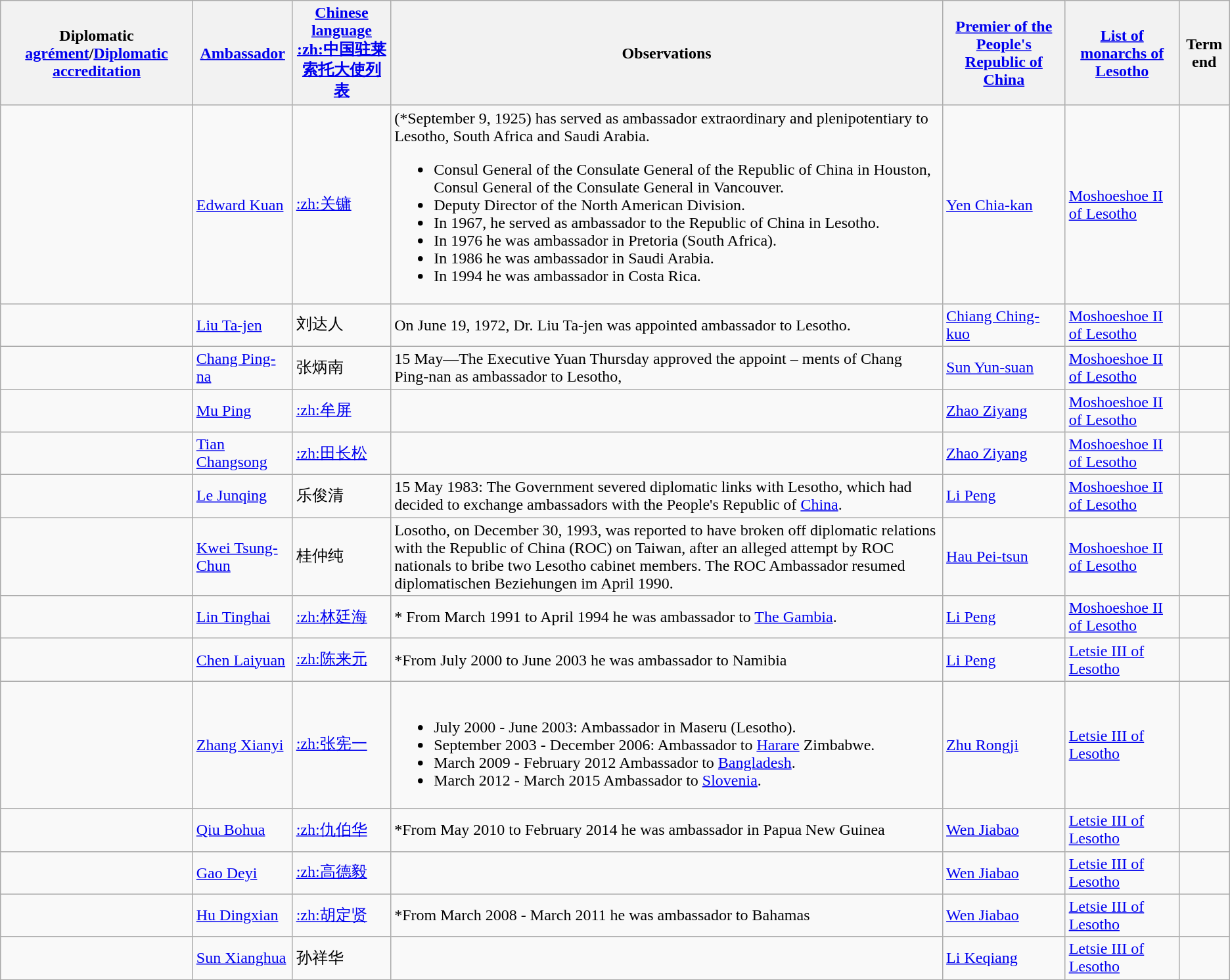<table class="wikitable sortable">
<tr>
<th>Diplomatic <a href='#'>agrément</a>/<a href='#'>Diplomatic accreditation</a></th>
<th><a href='#'>Ambassador</a></th>
<th><a href='#'>Chinese language</a><br><a href='#'>:zh:中国驻莱索托大使列表</a></th>
<th>Observations</th>
<th><a href='#'>Premier of the People's Republic of China</a></th>
<th><a href='#'>List of monarchs of Lesotho</a></th>
<th>Term end</th>
</tr>
<tr>
<td></td>
<td><a href='#'>Edward Kuan</a></td>
<td><a href='#'>:zh:关镛</a></td>
<td>(*September 9, 1925) has served as ambassador extraordinary and plenipotentiary to Lesotho, South Africa and Saudi Arabia.<br><ul><li>Consul General of the Consulate General of the Republic of China in Houston, Consul General of the Consulate General in Vancouver.</li><li>Deputy Director of the North American Division.</li><li>In 1967, he served as ambassador to the Republic of China in Lesotho.</li><li>In 1976 he was ambassador in Pretoria (South Africa).</li><li>In 1986 he was ambassador in Saudi Arabia.</li><li>In 1994 he was ambassador in Costa Rica.</li></ul></td>
<td><a href='#'>Yen Chia-kan</a></td>
<td><a href='#'>Moshoeshoe II of Lesotho</a></td>
<td></td>
</tr>
<tr>
<td></td>
<td><a href='#'>Liu Ta-jen</a></td>
<td>刘达人</td>
<td>On June 19, 1972, Dr. Liu Ta-jen was appointed ambassador to Lesotho.</td>
<td><a href='#'>Chiang Ching-kuo</a></td>
<td><a href='#'>Moshoeshoe II of Lesotho</a></td>
<td></td>
</tr>
<tr>
<td></td>
<td><a href='#'>Chang Ping-na</a></td>
<td>张炳南</td>
<td>15 May—The Executive Yuan Thursday approved the appoint – ments of Chang Ping-nan as ambassador to Lesotho,</td>
<td><a href='#'>Sun Yun-suan</a></td>
<td><a href='#'>Moshoeshoe II of Lesotho</a></td>
<td></td>
</tr>
<tr>
<td></td>
<td><a href='#'>Mu Ping</a></td>
<td><a href='#'>:zh:牟屏</a></td>
<td></td>
<td><a href='#'>Zhao Ziyang</a></td>
<td><a href='#'>Moshoeshoe II of Lesotho</a></td>
<td></td>
</tr>
<tr>
<td></td>
<td><a href='#'>Tian Changsong</a></td>
<td><a href='#'>:zh:田长松</a></td>
<td></td>
<td><a href='#'>Zhao Ziyang</a></td>
<td><a href='#'>Moshoeshoe II of Lesotho</a></td>
<td></td>
</tr>
<tr>
<td></td>
<td><a href='#'>Le Junqing</a></td>
<td>乐俊清</td>
<td>15 May 1983: The Government severed diplomatic links with Lesotho, which had decided to exchange ambassadors with the People's Republic of <a href='#'>China</a>.</td>
<td><a href='#'>Li Peng</a></td>
<td><a href='#'>Moshoeshoe II of Lesotho</a></td>
<td></td>
</tr>
<tr>
<td></td>
<td><a href='#'>Kwei Tsung-Chun</a></td>
<td>桂仲纯</td>
<td>Losotho, on December 30, 1993, was reported to have broken off diplomatic relations with the Republic of China (ROC) on Taiwan, after an alleged attempt by ROC nationals to bribe two Lesotho cabinet members. The ROC Ambassador resumed diplomatischen Beziehungen im April 1990.</td>
<td><a href='#'>Hau Pei-tsun</a></td>
<td><a href='#'>Moshoeshoe II of Lesotho</a></td>
<td></td>
</tr>
<tr>
<td></td>
<td><a href='#'>Lin Tinghai</a></td>
<td><a href='#'>:zh:林廷海</a></td>
<td>* From March 1991 to April 1994 he was ambassador to <a href='#'>The Gambia</a>.</td>
<td><a href='#'>Li Peng</a></td>
<td><a href='#'>Moshoeshoe II of Lesotho</a></td>
<td></td>
</tr>
<tr>
<td></td>
<td><a href='#'>Chen Laiyuan</a></td>
<td><a href='#'>:zh:陈来元</a></td>
<td>*From July 2000 to June 2003 he was ambassador to Namibia</td>
<td><a href='#'>Li Peng</a></td>
<td><a href='#'>Letsie III of Lesotho</a></td>
<td></td>
</tr>
<tr>
<td></td>
<td><a href='#'>Zhang Xianyi</a></td>
<td><a href='#'>:zh:张宪一</a></td>
<td><br><ul><li>July 2000 - June 2003: Ambassador in Maseru (Lesotho).</li><li>September 2003 - December 2006: Ambassador to <a href='#'>Harare</a> Zimbabwe.</li><li>March 2009 - February 2012 Ambassador to <a href='#'>Bangladesh</a>.</li><li>March 2012 - March 2015 Ambassador to <a href='#'>Slovenia</a>.</li></ul></td>
<td><a href='#'>Zhu Rongji</a></td>
<td><a href='#'>Letsie III of Lesotho</a></td>
<td></td>
</tr>
<tr>
<td></td>
<td><a href='#'>Qiu Bohua</a></td>
<td><a href='#'>:zh:仇伯华</a></td>
<td>*From May 2010 to February 2014 he was ambassador in Papua New Guinea</td>
<td><a href='#'>Wen Jiabao</a></td>
<td><a href='#'>Letsie III of Lesotho</a></td>
<td></td>
</tr>
<tr>
<td></td>
<td><a href='#'>Gao Deyi</a></td>
<td><a href='#'>:zh:高德毅</a></td>
<td></td>
<td><a href='#'>Wen Jiabao</a></td>
<td><a href='#'>Letsie III of Lesotho</a></td>
<td></td>
</tr>
<tr>
<td></td>
<td><a href='#'>Hu Dingxian</a></td>
<td><a href='#'>:zh:胡定贤</a></td>
<td>*From March 2008 - March 2011 he was ambassador to Bahamas</td>
<td><a href='#'>Wen Jiabao</a></td>
<td><a href='#'>Letsie III of Lesotho</a></td>
<td></td>
</tr>
<tr>
<td></td>
<td><a href='#'>Sun Xianghua</a></td>
<td>孙祥华</td>
<td></td>
<td><a href='#'>Li Keqiang</a></td>
<td><a href='#'>Letsie III of Lesotho</a></td>
<td></td>
</tr>
</table>
